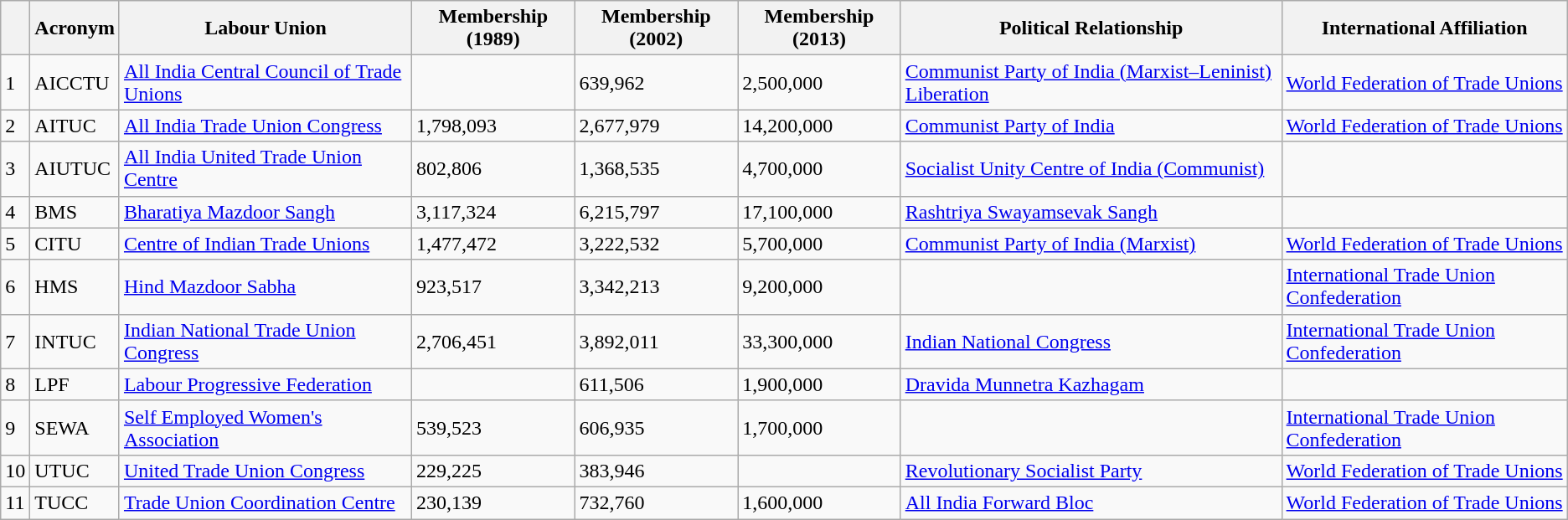<table class="wikitable sortable">
<tr>
<th></th>
<th>Acronym</th>
<th>Labour Union</th>
<th>Membership (1989)</th>
<th>Membership (2002)</th>
<th>Membership (2013)</th>
<th>Political Relationship</th>
<th>International Affiliation</th>
</tr>
<tr>
<td>1</td>
<td>AICCTU</td>
<td><a href='#'>All India Central Council of Trade Unions</a></td>
<td></td>
<td>639,962</td>
<td>2,500,000</td>
<td><a href='#'>Communist Party of India (Marxist–Leninist) Liberation</a></td>
<td><a href='#'>World Federation of Trade Unions</a></td>
</tr>
<tr>
<td>2</td>
<td>AITUC</td>
<td><a href='#'>All India Trade Union Congress</a></td>
<td>1,798,093</td>
<td>2,677,979</td>
<td>14,200,000</td>
<td><a href='#'>Communist Party of India</a></td>
<td><a href='#'>World Federation of Trade Unions</a></td>
</tr>
<tr>
<td>3</td>
<td>AIUTUC</td>
<td><a href='#'>All India United Trade Union Centre</a></td>
<td>802,806</td>
<td>1,368,535</td>
<td>4,700,000</td>
<td><a href='#'>Socialist Unity Centre of India (Communist)</a></td>
<td></td>
</tr>
<tr>
<td>4</td>
<td>BMS</td>
<td><a href='#'>Bharatiya Mazdoor Sangh</a></td>
<td>3,117,324</td>
<td>6,215,797</td>
<td>17,100,000</td>
<td><a href='#'>Rashtriya Swayamsevak Sangh</a></td>
<td></td>
</tr>
<tr>
<td>5</td>
<td>CITU</td>
<td><a href='#'>Centre of Indian Trade Unions</a></td>
<td>1,477,472</td>
<td>3,222,532</td>
<td>5,700,000</td>
<td><a href='#'>Communist Party of India (Marxist)</a></td>
<td><a href='#'>World Federation of Trade Unions</a></td>
</tr>
<tr>
<td>6</td>
<td>HMS</td>
<td><a href='#'>Hind Mazdoor Sabha</a></td>
<td>923,517</td>
<td>3,342,213</td>
<td>9,200,000</td>
<td></td>
<td><a href='#'>International Trade Union Confederation</a></td>
</tr>
<tr>
<td>7</td>
<td>INTUC</td>
<td><a href='#'>Indian National Trade Union Congress</a></td>
<td>2,706,451</td>
<td>3,892,011</td>
<td>33,300,000</td>
<td><a href='#'>Indian National Congress</a></td>
<td><a href='#'>International Trade Union Confederation</a></td>
</tr>
<tr>
<td>8</td>
<td>LPF</td>
<td><a href='#'>Labour Progressive Federation</a></td>
<td></td>
<td>611,506</td>
<td>1,900,000</td>
<td><a href='#'>Dravida Munnetra Kazhagam</a></td>
<td></td>
</tr>
<tr>
<td>9</td>
<td>SEWA</td>
<td><a href='#'>Self Employed Women's Association</a></td>
<td>539,523</td>
<td>606,935</td>
<td>1,700,000</td>
<td></td>
<td><a href='#'>International Trade Union Confederation</a></td>
</tr>
<tr>
<td>10</td>
<td>UTUC</td>
<td><a href='#'>United Trade Union Congress</a></td>
<td>229,225</td>
<td>383,946</td>
<td></td>
<td><a href='#'>Revolutionary Socialist Party</a></td>
<td><a href='#'>World Federation of Trade Unions</a></td>
</tr>
<tr>
<td>11</td>
<td>TUCC</td>
<td><a href='#'>Trade Union Coordination Centre</a></td>
<td>230,139</td>
<td>732,760</td>
<td>1,600,000</td>
<td><a href='#'>All India Forward Bloc</a></td>
<td><a href='#'>World Federation of Trade Unions</a></td>
</tr>
</table>
